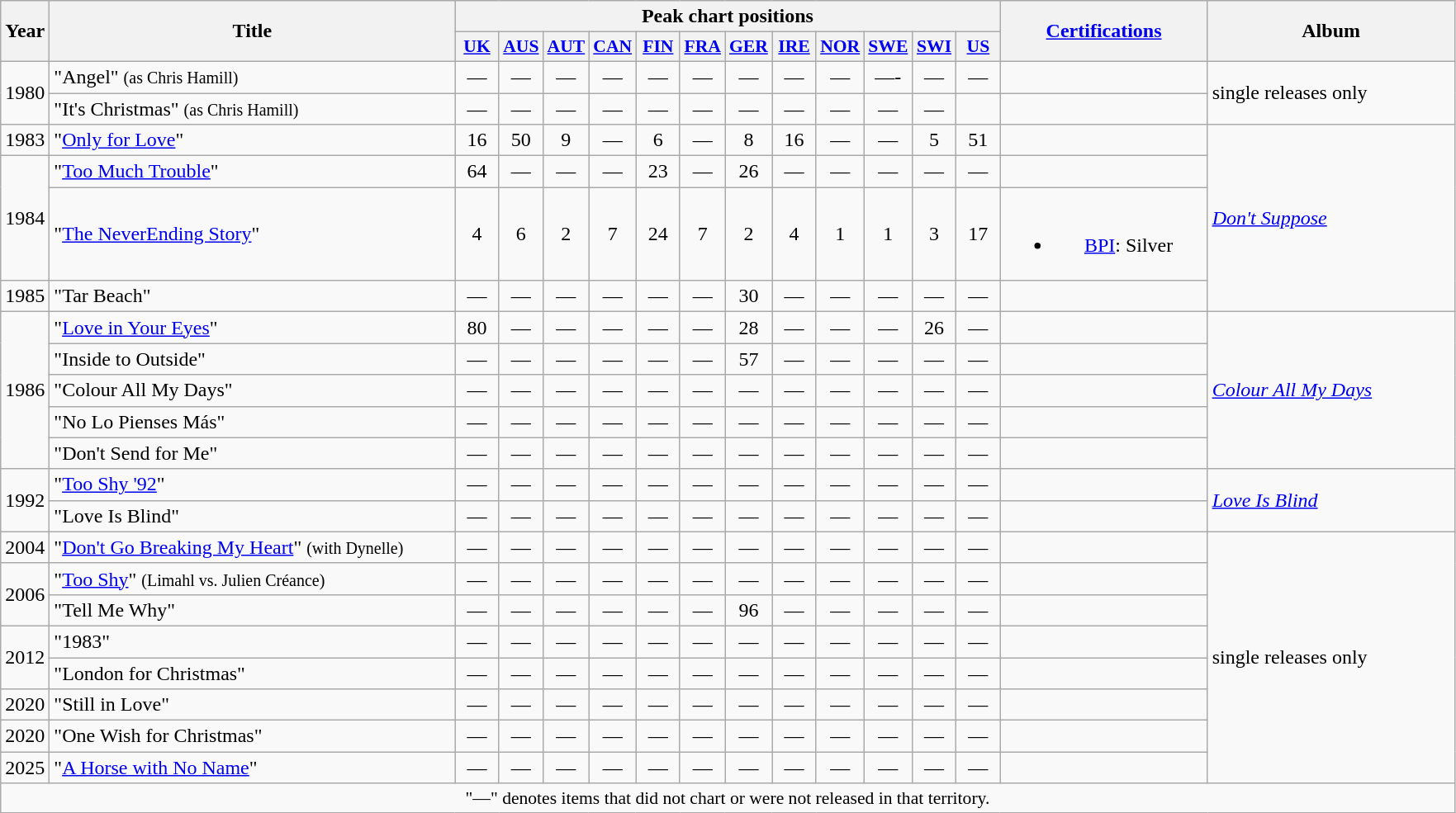<table class="wikitable" style="text-align:center;">
<tr>
<th rowspan="2" style="width:2em;">Year</th>
<th rowspan="2" style="width:20em;">Title</th>
<th colspan="12">Peak chart positions</th>
<th rowspan="2" style="width:10em;"><a href='#'>Certifications</a></th>
<th rowspan="2" style="width:12em;">Album</th>
</tr>
<tr>
<th style="width:2em;font-size:90%;"><a href='#'>UK</a><br></th>
<th style="width:2em;font-size:90%;"><a href='#'>AUS</a><br></th>
<th style="width:2em;font-size:90%;"><a href='#'>AUT</a><br></th>
<th style="width:2em;font-size:90%;"><a href='#'>CAN</a><br></th>
<th style="width:2em;font-size:90%;"><a href='#'>FIN</a><br></th>
<th style="width:2em;font-size:90%;"><a href='#'>FRA</a><br></th>
<th style="width:2em;font-size:90%;"><a href='#'>GER</a><br></th>
<th style="width:2em;font-size:90%;"><a href='#'>IRE</a><br></th>
<th style="width:2em;font-size:90%;"><a href='#'>NOR</a><br></th>
<th style="width:2em;font-size:90%;"><a href='#'>SWE</a><br></th>
<th style="width:2em;font-size:90%;"><a href='#'>SWI</a><br></th>
<th style="width:2em;font-size:90%;"><a href='#'>US</a><br></th>
</tr>
<tr>
<td rowspan="2">1980</td>
<td style="text-align:left;">"Angel" <small>(as Chris Hamill)</small></td>
<td>—</td>
<td>—</td>
<td>—</td>
<td>—</td>
<td>—</td>
<td>—</td>
<td>—</td>
<td>—</td>
<td>—</td>
<td>—-</td>
<td>—</td>
<td>—</td>
<td></td>
<td style="text-align:left;" rowspan="2">single releases only</td>
</tr>
<tr>
<td style="text-align:left;">"It's Christmas" <small>(as Chris Hamill)</small></td>
<td>—</td>
<td>—</td>
<td>—</td>
<td>—</td>
<td>—</td>
<td>—</td>
<td>—</td>
<td>—</td>
<td>—</td>
<td>—</td>
<td>—</td>
<td></td>
</tr>
<tr>
<td>1983</td>
<td style="text-align:left;">"<a href='#'>Only for Love</a>"</td>
<td>16</td>
<td>50</td>
<td>9</td>
<td>—</td>
<td>6</td>
<td>—</td>
<td>8</td>
<td>16</td>
<td>—</td>
<td>—</td>
<td>5</td>
<td>51</td>
<td></td>
<td style="text-align:left;" rowspan="4"><em><a href='#'>Don't Suppose</a></em></td>
</tr>
<tr>
<td rowspan="2">1984</td>
<td style="text-align:left;">"<a href='#'>Too Much Trouble</a>"</td>
<td>64</td>
<td>—</td>
<td>—</td>
<td>—</td>
<td>23</td>
<td>—</td>
<td>26</td>
<td>—</td>
<td>—</td>
<td>—</td>
<td>—</td>
<td>—</td>
<td></td>
</tr>
<tr>
<td style="text-align:left;">"<a href='#'>The NeverEnding Story</a>"</td>
<td>4</td>
<td>6</td>
<td>2</td>
<td>7</td>
<td>24</td>
<td>7</td>
<td>2</td>
<td>4</td>
<td>1</td>
<td>1</td>
<td>3</td>
<td>17</td>
<td><br><ul><li><a href='#'>BPI</a>: Silver</li></ul></td>
</tr>
<tr>
<td>1985</td>
<td style="text-align:left;">"Tar Beach"</td>
<td>—</td>
<td>—</td>
<td>—</td>
<td>—</td>
<td>—</td>
<td>—</td>
<td>30</td>
<td>—</td>
<td>—</td>
<td>—</td>
<td>—</td>
<td>—</td>
<td></td>
</tr>
<tr>
<td rowspan="5">1986</td>
<td style="text-align:left;">"<a href='#'>Love in Your Eyes</a>"</td>
<td>80</td>
<td>—</td>
<td>—</td>
<td>—</td>
<td>—</td>
<td>—</td>
<td>28</td>
<td>—</td>
<td>—</td>
<td>—</td>
<td>26</td>
<td>—</td>
<td></td>
<td style="text-align:left;" rowspan="5"><em><a href='#'>Colour All My Days</a></em></td>
</tr>
<tr>
<td style="text-align:left;">"Inside to Outside"</td>
<td>—</td>
<td>—</td>
<td>—</td>
<td>—</td>
<td>—</td>
<td>—</td>
<td>57</td>
<td>—</td>
<td>—</td>
<td>—</td>
<td>—</td>
<td>—</td>
<td></td>
</tr>
<tr>
<td style="text-align:left;">"Colour All My Days"</td>
<td>—</td>
<td>—</td>
<td>—</td>
<td>—</td>
<td>—</td>
<td>—</td>
<td>—</td>
<td>—</td>
<td>—</td>
<td>—</td>
<td>—</td>
<td>—</td>
<td></td>
</tr>
<tr>
<td style="text-align:left;">"No Lo Pienses Más"</td>
<td>—</td>
<td>—</td>
<td>—</td>
<td>—</td>
<td>—</td>
<td>—</td>
<td>—</td>
<td>—</td>
<td>—</td>
<td>—</td>
<td>—</td>
<td>—</td>
<td></td>
</tr>
<tr>
<td style="text-align:left;">"Don't Send for Me"</td>
<td>—</td>
<td>—</td>
<td>—</td>
<td>—</td>
<td>—</td>
<td>—</td>
<td>—</td>
<td>—</td>
<td>—</td>
<td>—</td>
<td>—</td>
<td>—</td>
<td></td>
</tr>
<tr>
<td rowspan="2">1992</td>
<td style="text-align:left;">"<a href='#'>Too Shy '92</a>"</td>
<td>—</td>
<td>—</td>
<td>—</td>
<td>—</td>
<td>—</td>
<td>—</td>
<td>—</td>
<td>—</td>
<td>—</td>
<td>—</td>
<td>—</td>
<td>—</td>
<td></td>
<td style="text-align:left;" rowspan="2"><em><a href='#'>Love Is Blind</a></em></td>
</tr>
<tr>
<td style="text-align:left;">"Love Is Blind"</td>
<td>—</td>
<td>—</td>
<td>—</td>
<td>—</td>
<td>—</td>
<td>—</td>
<td>—</td>
<td>—</td>
<td>—</td>
<td>—</td>
<td>—</td>
<td>—</td>
<td></td>
</tr>
<tr>
<td>2004</td>
<td style="text-align:left;">"<a href='#'>Don't Go Breaking My Heart</a>" <small>(with Dynelle)</small></td>
<td>—</td>
<td>—</td>
<td>—</td>
<td>—</td>
<td>—</td>
<td>—</td>
<td>—</td>
<td>—</td>
<td>—</td>
<td>—</td>
<td>—</td>
<td>—</td>
<td></td>
<td style="text-align:left;" rowspan="8">single releases only</td>
</tr>
<tr>
<td rowspan="2">2006</td>
<td style="text-align:left;">"<a href='#'>Too Shy</a>" <small>(Limahl vs. Julien Créance)</small></td>
<td>—</td>
<td>—</td>
<td>—</td>
<td>—</td>
<td>—</td>
<td>—</td>
<td>—</td>
<td>—</td>
<td>—</td>
<td>—</td>
<td>—</td>
<td>—</td>
<td></td>
</tr>
<tr>
<td style="text-align:left;">"Tell Me Why"</td>
<td>—</td>
<td>—</td>
<td>—</td>
<td>—</td>
<td>—</td>
<td>—</td>
<td>96</td>
<td>—</td>
<td>—</td>
<td>—</td>
<td>—</td>
<td>—</td>
<td></td>
</tr>
<tr>
<td rowspan="2">2012</td>
<td style="text-align:left;">"1983"</td>
<td>—</td>
<td>—</td>
<td>—</td>
<td>—</td>
<td>—</td>
<td>—</td>
<td>—</td>
<td>—</td>
<td>—</td>
<td>—</td>
<td>—</td>
<td>—</td>
<td></td>
</tr>
<tr>
<td style="text-align:left;">"London for Christmas"</td>
<td>—</td>
<td>—</td>
<td>—</td>
<td>—</td>
<td>—</td>
<td>—</td>
<td>—</td>
<td>—</td>
<td>—</td>
<td>—</td>
<td>—</td>
<td>—</td>
<td></td>
</tr>
<tr>
<td>2020</td>
<td style="text-align:left;">"Still in Love"</td>
<td>—</td>
<td>—</td>
<td>—</td>
<td>—</td>
<td>—</td>
<td>—</td>
<td>—</td>
<td>—</td>
<td>—</td>
<td>—</td>
<td>—</td>
<td>—</td>
<td></td>
</tr>
<tr>
<td>2020</td>
<td style="text-align:left;">"One Wish for Christmas"</td>
<td>—</td>
<td>—</td>
<td>—</td>
<td>—</td>
<td>—</td>
<td>—</td>
<td>—</td>
<td>—</td>
<td>—</td>
<td>—</td>
<td>—</td>
<td>—</td>
<td></td>
</tr>
<tr>
<td>2025</td>
<td style="text-align:left;">"<a href='#'>A Horse with No Name</a>"</td>
<td>—</td>
<td>—</td>
<td>—</td>
<td>—</td>
<td>—</td>
<td>—</td>
<td>—</td>
<td>—</td>
<td>—</td>
<td>—</td>
<td>—</td>
<td>—</td>
<td></td>
</tr>
<tr>
<td colspan="16" style="font-size:90%">"—" denotes items that did not chart or were not released in that territory.</td>
</tr>
</table>
